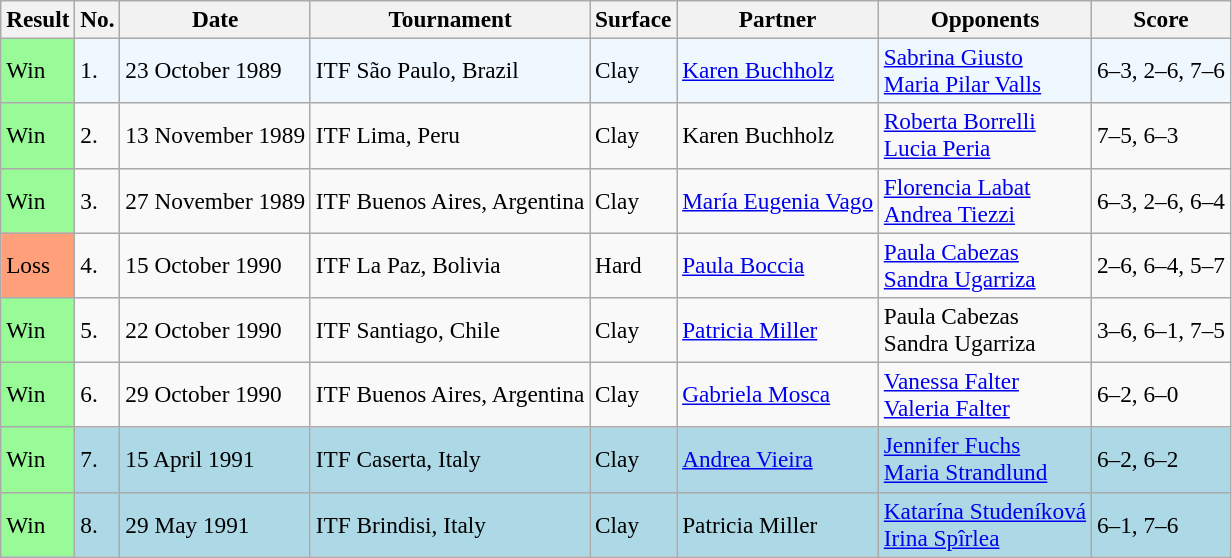<table class="sortable wikitable" style="font-size:97%;">
<tr>
<th>Result</th>
<th>No.</th>
<th>Date</th>
<th>Tournament</th>
<th>Surface</th>
<th>Partner</th>
<th>Opponents</th>
<th class="unsortable">Score</th>
</tr>
<tr bgcolor="#f0f8ff">
<td style="background:#98fb98;">Win</td>
<td>1.</td>
<td>23 October 1989</td>
<td>ITF São Paulo, Brazil</td>
<td>Clay</td>
<td> <a href='#'>Karen Buchholz</a></td>
<td> <a href='#'>Sabrina Giusto</a> <br>  <a href='#'>Maria Pilar Valls</a></td>
<td>6–3, 2–6, 7–6</td>
</tr>
<tr>
<td style="background:#98fb98;">Win</td>
<td>2.</td>
<td>13 November 1989</td>
<td>ITF Lima, Peru</td>
<td>Clay</td>
<td> Karen Buchholz</td>
<td> <a href='#'>Roberta Borrelli</a> <br>  <a href='#'>Lucia Peria</a></td>
<td>7–5, 6–3</td>
</tr>
<tr>
<td style="background:#98fb98;">Win</td>
<td>3.</td>
<td>27 November 1989</td>
<td>ITF Buenos Aires, Argentina</td>
<td>Clay</td>
<td> <a href='#'>María Eugenia Vago</a></td>
<td> <a href='#'>Florencia Labat</a> <br>  <a href='#'>Andrea Tiezzi</a></td>
<td>6–3, 2–6, 6–4</td>
</tr>
<tr>
<td style="background:#ffa07a;">Loss</td>
<td>4.</td>
<td>15 October 1990</td>
<td>ITF La Paz, Bolivia</td>
<td>Hard</td>
<td> <a href='#'>Paula Boccia</a></td>
<td> <a href='#'>Paula Cabezas</a> <br>  <a href='#'>Sandra Ugarriza</a></td>
<td>2–6, 6–4, 5–7</td>
</tr>
<tr>
<td style="background:#98fb98;">Win</td>
<td>5.</td>
<td>22 October 1990</td>
<td>ITF Santiago, Chile</td>
<td>Clay</td>
<td> <a href='#'>Patricia Miller</a></td>
<td> Paula Cabezas <br>  Sandra Ugarriza</td>
<td>3–6, 6–1, 7–5</td>
</tr>
<tr>
<td style="background:#98fb98;">Win</td>
<td>6.</td>
<td>29 October 1990</td>
<td>ITF Buenos Aires, Argentina</td>
<td>Clay</td>
<td> <a href='#'>Gabriela Mosca</a></td>
<td> <a href='#'>Vanessa Falter</a> <br>  <a href='#'>Valeria Falter</a></td>
<td>6–2, 6–0</td>
</tr>
<tr style="background:lightblue;">
<td style="background:#98fb98;">Win</td>
<td>7.</td>
<td>15 April 1991</td>
<td>ITF Caserta, Italy</td>
<td>Clay</td>
<td> <a href='#'>Andrea Vieira</a></td>
<td> <a href='#'>Jennifer Fuchs</a> <br>  <a href='#'>Maria Strandlund</a></td>
<td>6–2, 6–2</td>
</tr>
<tr bgcolor="lightblue">
<td style="background:#98fb98;">Win</td>
<td>8.</td>
<td>29 May 1991</td>
<td>ITF Brindisi, Italy</td>
<td>Clay</td>
<td> Patricia Miller</td>
<td> <a href='#'>Katarína Studeníková</a> <br>  <a href='#'>Irina Spîrlea</a></td>
<td>6–1, 7–6</td>
</tr>
</table>
